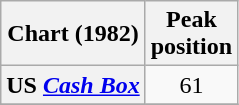<table class="wikitable sortable plainrowheaders" style="text-align:center">
<tr>
<th>Chart (1982)</th>
<th>Peak<br>position</th>
</tr>
<tr>
<th scope="row">US <em><a href='#'>Cash Box</a></em> </th>
<td style="text-align:center;">61</td>
</tr>
<tr>
</tr>
</table>
